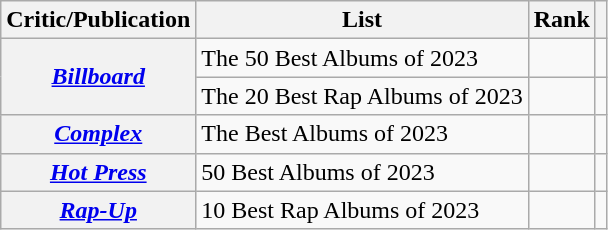<table class="wikitable sortable plainrowheaders" style="border:none; margin:0;">
<tr>
<th scope="col">Critic/Publication</th>
<th scope="col" class="unsortable">List</th>
<th scope="col" data-sort-type="number">Rank</th>
<th scope="col" class="unsortable"></th>
</tr>
<tr>
<th scope="row" rowspan="2"><em><a href='#'>Billboard</a></em></th>
<td>The 50 Best Albums of 2023</td>
<td></td>
<td></td>
</tr>
<tr>
<td>The 20 Best Rap Albums of 2023</td>
<td></td>
<td></td>
</tr>
<tr>
<th scope="row"><em><a href='#'>Complex</a></em></th>
<td>The Best Albums of 2023</td>
<td></td>
<td></td>
</tr>
<tr>
<th scope="row"><em><a href='#'>Hot Press</a></em></th>
<td>50 Best Albums of 2023</td>
<td></td>
<td></td>
</tr>
<tr>
<th scope="row"><em><a href='#'>Rap-Up</a></em></th>
<td>10 Best Rap Albums of 2023</td>
<td></td>
<td></td>
</tr>
</table>
